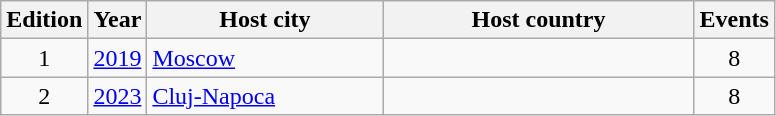<table class="wikitable" style="font-size:100%">
<tr>
<th width=30>Edition</th>
<th width=30>Year</th>
<th width=150>Host city</th>
<th width=200>Host country</th>
<th width=30>Events</th>
</tr>
<tr>
<td align=center>1</td>
<td><a href='#'>2019</a></td>
<td><a href='#'>Moscow</a></td>
<td></td>
<td align=center>8</td>
</tr>
<tr>
<td align=center>2</td>
<td><a href='#'>2023</a></td>
<td><a href='#'>Cluj-Napoca</a></td>
<td></td>
<td align=center>8</td>
</tr>
</table>
